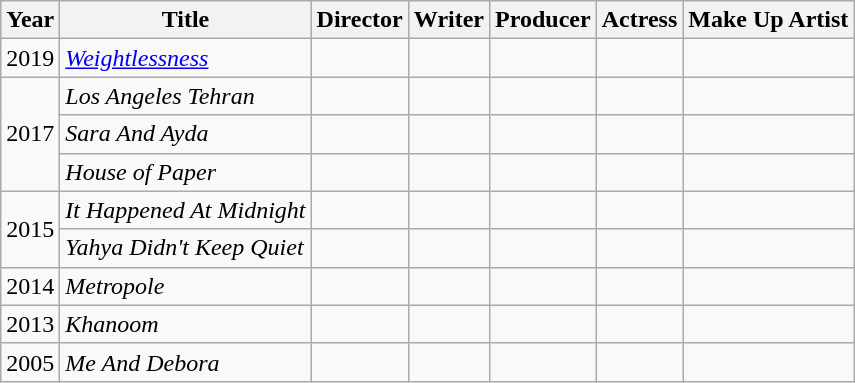<table class="wikitable sortable">
<tr>
<th>Year</th>
<th>Title</th>
<th>Director</th>
<th>Writer</th>
<th>Producer</th>
<th>Actress</th>
<th>Make Up Artist</th>
</tr>
<tr>
<td>2019</td>
<td><em><a href='#'>Weightlessness</a></em></td>
<td></td>
<td></td>
<td></td>
<td></td>
<td></td>
</tr>
<tr>
<td rowspan="3">2017</td>
<td><em>Los Angeles Tehran</em></td>
<td></td>
<td></td>
<td></td>
<td></td>
<td></td>
</tr>
<tr>
<td><em>Sara And Ayda</em></td>
<td></td>
<td></td>
<td></td>
<td></td>
<td></td>
</tr>
<tr>
<td><em>House of Paper</em></td>
<td></td>
<td></td>
<td></td>
<td></td>
<td></td>
</tr>
<tr>
<td rowspan="2">2015</td>
<td><em>It Happened At Midnight</em></td>
<td></td>
<td></td>
<td></td>
<td></td>
<td></td>
</tr>
<tr>
<td><em>Yahya Didn't Keep Quiet</em></td>
<td></td>
<td></td>
<td></td>
<td></td>
<td></td>
</tr>
<tr>
<td>2014</td>
<td><em>Metropole</em></td>
<td></td>
<td></td>
<td></td>
<td></td>
<td></td>
</tr>
<tr>
<td>2013</td>
<td><em>Khanoom</em></td>
<td></td>
<td></td>
<td></td>
<td></td>
<td></td>
</tr>
<tr>
<td>2005</td>
<td><em>Me And Debora</em></td>
<td></td>
<td></td>
<td></td>
<td></td>
<td></td>
</tr>
</table>
